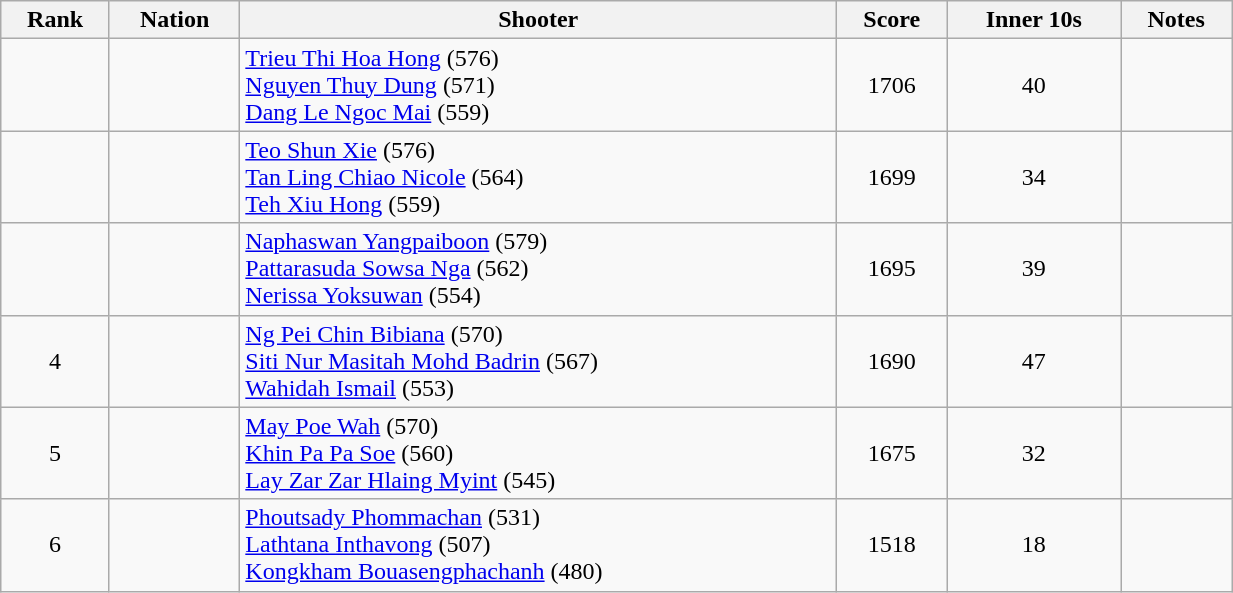<table class="wikitable sortable" style="text-align:center" width=65%>
<tr>
<th>Rank</th>
<th>Nation</th>
<th>Shooter</th>
<th>Score</th>
<th>Inner 10s</th>
<th>Notes</th>
</tr>
<tr>
<td></td>
<td align=left></td>
<td align=left><a href='#'>Trieu Thi Hoa Hong</a> (576) <br><a href='#'>Nguyen Thuy Dung</a> (571) <br><a href='#'>Dang Le Ngoc Mai</a> (559)</td>
<td>1706</td>
<td>40</td>
<td></td>
</tr>
<tr>
<td></td>
<td align=left></td>
<td align=left><a href='#'>Teo Shun Xie</a> (576) <br><a href='#'>Tan Ling Chiao Nicole</a> (564) <br><a href='#'>Teh Xiu Hong</a> (559)</td>
<td>1699</td>
<td>34</td>
<td></td>
</tr>
<tr>
<td></td>
<td align=left></td>
<td align=left><a href='#'>Naphaswan Yangpaiboon</a> (579) <br><a href='#'>Pattarasuda Sowsa Nga</a> (562) <br><a href='#'>Nerissa Yoksuwan</a> (554)</td>
<td>1695</td>
<td>39</td>
<td></td>
</tr>
<tr>
<td>4</td>
<td align=left></td>
<td align=left><a href='#'>Ng Pei Chin Bibiana</a> (570) <br><a href='#'>Siti Nur Masitah Mohd Badrin</a> (567) <br><a href='#'>Wahidah Ismail</a> (553)</td>
<td>1690</td>
<td>47</td>
<td></td>
</tr>
<tr>
<td>5</td>
<td align=left></td>
<td align=left><a href='#'>May Poe Wah</a> (570) <br><a href='#'>Khin Pa Pa Soe</a> (560) <br><a href='#'>Lay Zar Zar Hlaing Myint</a> (545)</td>
<td>1675</td>
<td>32</td>
<td></td>
</tr>
<tr>
<td>6</td>
<td align=left></td>
<td align=left><a href='#'>Phoutsady Phommachan</a> (531) <br><a href='#'>Lathtana Inthavong</a> (507) <br><a href='#'>Kongkham Bouasengphachanh</a> (480)</td>
<td>1518</td>
<td>18</td>
<td></td>
</tr>
</table>
